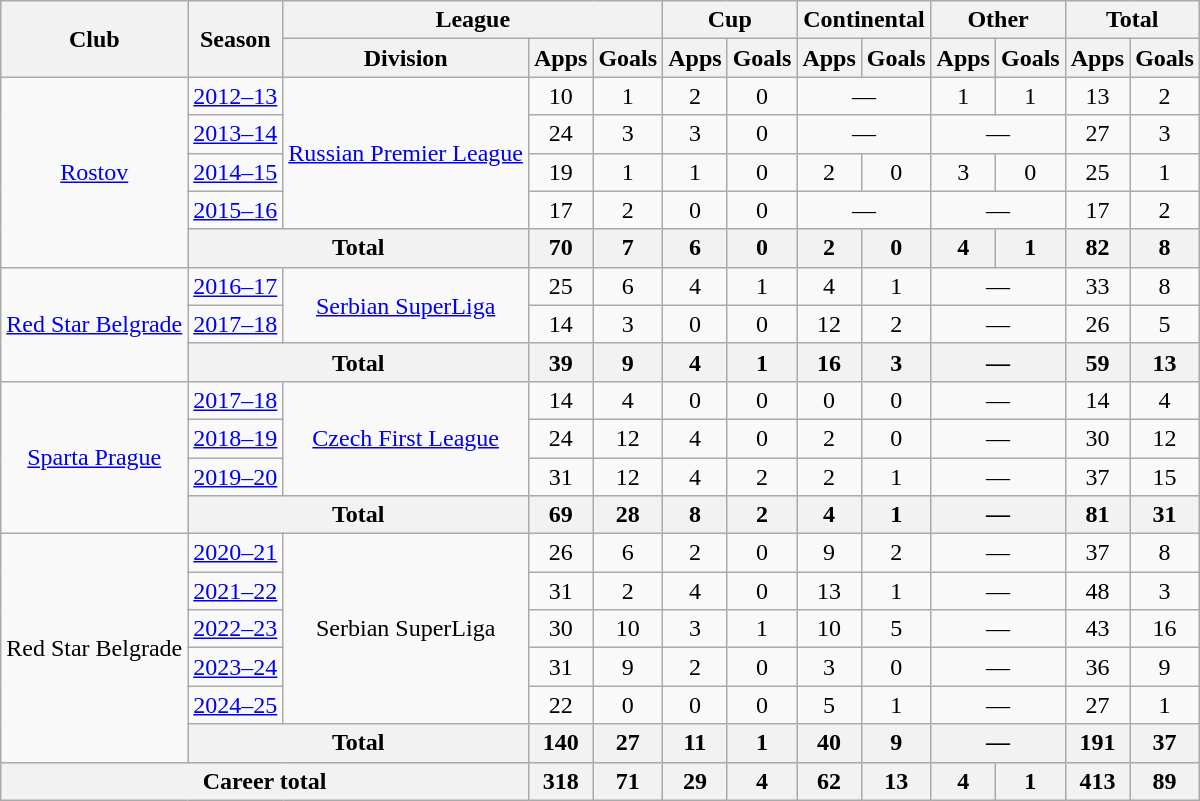<table class="wikitable" style="text-align:center">
<tr>
<th rowspan="2">Club</th>
<th rowspan="2">Season</th>
<th colspan="3">League</th>
<th colspan="2">Cup</th>
<th colspan="2">Continental</th>
<th colspan="2">Other</th>
<th colspan="2">Total</th>
</tr>
<tr>
<th>Division</th>
<th>Apps</th>
<th>Goals</th>
<th>Apps</th>
<th>Goals</th>
<th>Apps</th>
<th>Goals</th>
<th>Apps</th>
<th>Goals</th>
<th>Apps</th>
<th>Goals</th>
</tr>
<tr>
<td rowspan="5"><a href='#'>Rostov</a></td>
<td><a href='#'>2012–13</a></td>
<td rowspan="4"><a href='#'>Russian Premier League</a></td>
<td>10</td>
<td>1</td>
<td>2</td>
<td>0</td>
<td colspan="2">—</td>
<td>1</td>
<td>1</td>
<td>13</td>
<td>2</td>
</tr>
<tr>
<td><a href='#'>2013–14</a></td>
<td>24</td>
<td>3</td>
<td>3</td>
<td>0</td>
<td colspan="2">—</td>
<td colspan="2">—</td>
<td>27</td>
<td>3</td>
</tr>
<tr>
<td><a href='#'>2014–15</a></td>
<td>19</td>
<td>1</td>
<td>1</td>
<td>0</td>
<td>2</td>
<td>0</td>
<td>3</td>
<td>0</td>
<td>25</td>
<td>1</td>
</tr>
<tr>
<td><a href='#'>2015–16</a></td>
<td>17</td>
<td>2</td>
<td>0</td>
<td>0</td>
<td colspan="2">—</td>
<td colspan="2">—</td>
<td>17</td>
<td>2</td>
</tr>
<tr>
<th colspan="2">Total</th>
<th>70</th>
<th>7</th>
<th>6</th>
<th>0</th>
<th>2</th>
<th>0</th>
<th>4</th>
<th>1</th>
<th>82</th>
<th>8</th>
</tr>
<tr>
<td rowspan="3"><a href='#'>Red Star Belgrade</a></td>
<td><a href='#'>2016–17</a></td>
<td rowspan="2"><a href='#'>Serbian SuperLiga</a></td>
<td>25</td>
<td>6</td>
<td>4</td>
<td>1</td>
<td>4</td>
<td>1</td>
<td colspan="2">—</td>
<td>33</td>
<td>8</td>
</tr>
<tr>
<td><a href='#'>2017–18</a></td>
<td>14</td>
<td>3</td>
<td>0</td>
<td>0</td>
<td>12</td>
<td>2</td>
<td colspan="2">—</td>
<td>26</td>
<td>5</td>
</tr>
<tr>
<th colspan="2">Total</th>
<th>39</th>
<th>9</th>
<th>4</th>
<th>1</th>
<th>16</th>
<th>3</th>
<th colspan="2">—</th>
<th>59</th>
<th>13</th>
</tr>
<tr>
<td rowspan="4"><a href='#'>Sparta Prague</a></td>
<td><a href='#'>2017–18</a></td>
<td rowspan="3"><a href='#'>Czech First League</a></td>
<td>14</td>
<td>4</td>
<td>0</td>
<td>0</td>
<td>0</td>
<td>0</td>
<td colspan="2">—</td>
<td>14</td>
<td>4</td>
</tr>
<tr>
<td><a href='#'>2018–19</a></td>
<td>24</td>
<td>12</td>
<td>4</td>
<td>0</td>
<td>2</td>
<td>0</td>
<td colspan="2">—</td>
<td>30</td>
<td>12</td>
</tr>
<tr>
<td><a href='#'>2019–20</a></td>
<td>31</td>
<td>12</td>
<td>4</td>
<td>2</td>
<td>2</td>
<td>1</td>
<td colspan="2">—</td>
<td>37</td>
<td>15</td>
</tr>
<tr>
<th colspan="2">Total</th>
<th>69</th>
<th>28</th>
<th>8</th>
<th>2</th>
<th>4</th>
<th>1</th>
<th colspan="2">—</th>
<th>81</th>
<th>31</th>
</tr>
<tr>
<td rowspan="6">Red Star Belgrade</td>
<td><a href='#'>2020–21</a></td>
<td rowspan="5">Serbian SuperLiga</td>
<td>26</td>
<td>6</td>
<td>2</td>
<td>0</td>
<td>9</td>
<td>2</td>
<td colspan="2">—</td>
<td>37</td>
<td>8</td>
</tr>
<tr>
<td><a href='#'>2021–22</a></td>
<td>31</td>
<td>2</td>
<td>4</td>
<td>0</td>
<td>13</td>
<td>1</td>
<td colspan="2">—</td>
<td>48</td>
<td>3</td>
</tr>
<tr>
<td><a href='#'>2022–23</a></td>
<td>30</td>
<td>10</td>
<td>3</td>
<td>1</td>
<td>10</td>
<td>5</td>
<td colspan="2">—</td>
<td>43</td>
<td>16</td>
</tr>
<tr>
<td><a href='#'>2023–24</a></td>
<td>31</td>
<td>9</td>
<td>2</td>
<td>0</td>
<td>3</td>
<td>0</td>
<td colspan="2">—</td>
<td>36</td>
<td>9</td>
</tr>
<tr>
<td><a href='#'>2024–25</a></td>
<td>22</td>
<td>0</td>
<td>0</td>
<td>0</td>
<td>5</td>
<td>1</td>
<td colspan="2">—</td>
<td>27</td>
<td>1</td>
</tr>
<tr>
<th colspan="2">Total</th>
<th>140</th>
<th>27</th>
<th>11</th>
<th>1</th>
<th>40</th>
<th>9</th>
<th colspan="2">—</th>
<th>191</th>
<th>37</th>
</tr>
<tr>
<th colspan="3">Career total</th>
<th>318</th>
<th>71</th>
<th>29</th>
<th>4</th>
<th>62</th>
<th>13</th>
<th>4</th>
<th>1</th>
<th>413</th>
<th>89</th>
</tr>
</table>
